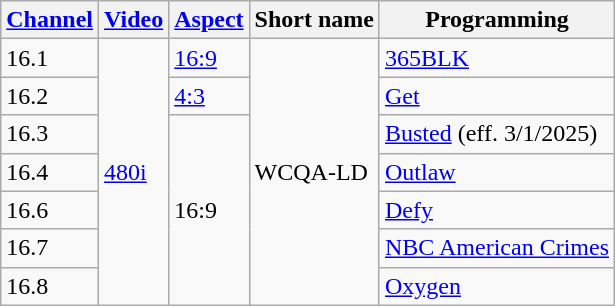<table class="wikitable">
<tr>
<th><a href='#'>Channel</a></th>
<th><a href='#'>Video</a></th>
<th><a href='#'>Aspect</a></th>
<th>Short name</th>
<th>Programming</th>
</tr>
<tr>
<td>16.1</td>
<td rowspan="7"><a href='#'>480i</a></td>
<td><a href='#'>16:9</a></td>
<td rowspan=7>WCQA-LD</td>
<td><a href='#'>365BLK</a></td>
</tr>
<tr>
<td>16.2</td>
<td><a href='#'>4:3</a></td>
<td><a href='#'>Get</a></td>
</tr>
<tr>
<td>16.3</td>
<td rowspan="5">16:9</td>
<td><a href='#'>Busted</a> (eff. 3/1/2025)</td>
</tr>
<tr>
<td>16.4</td>
<td><a href='#'>Outlaw</a></td>
</tr>
<tr>
<td>16.6</td>
<td><a href='#'>Defy</a></td>
</tr>
<tr>
<td>16.7</td>
<td><a href='#'>NBC American Crimes</a></td>
</tr>
<tr>
<td>16.8</td>
<td><a href='#'>Oxygen</a></td>
</tr>
</table>
